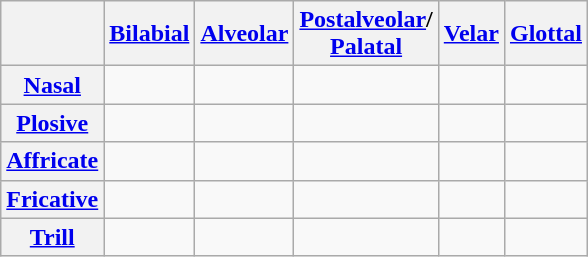<table class="wikitable" style="text-align: center;">
<tr>
<th></th>
<th><a href='#'>Bilabial</a></th>
<th><a href='#'>Alveolar</a></th>
<th><a href='#'>Postalveolar</a>/<br><a href='#'>Palatal</a></th>
<th><a href='#'>Velar</a></th>
<th><a href='#'>Glottal</a></th>
</tr>
<tr>
<th><a href='#'>Nasal</a></th>
<td></td>
<td></td>
<td></td>
<td></td>
<td></td>
</tr>
<tr>
<th><a href='#'>Plosive</a></th>
<td> </td>
<td> </td>
<td> </td>
<td> </td>
<td></td>
</tr>
<tr>
<th><a href='#'>Affricate</a></th>
<td></td>
<td></td>
<td> </td>
<td></td>
<td></td>
</tr>
<tr>
<th><a href='#'>Fricative</a></th>
<td> </td>
<td></td>
<td> </td>
<td></td>
<td></td>
</tr>
<tr>
<th><a href='#'>Trill</a></th>
<td></td>
<td></td>
<td></td>
<td></td>
<td></td>
</tr>
</table>
